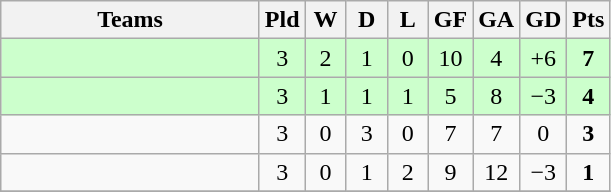<table class="wikitable" style="text-align: center;">
<tr>
<th width=165>Teams</th>
<th width=20>Pld</th>
<th width=20>W</th>
<th width=20>D</th>
<th width=20>L</th>
<th width=20>GF</th>
<th width=20>GA</th>
<th width=20>GD</th>
<th width=20>Pts</th>
</tr>
<tr align=center style="background:#ccffcc;">
<td style="text-align:left;"></td>
<td>3</td>
<td>2</td>
<td>1</td>
<td>0</td>
<td>10</td>
<td>4</td>
<td>+6</td>
<td><strong>7</strong></td>
</tr>
<tr align=center style="background:#ccffcc;">
<td style="text-align:left;"></td>
<td>3</td>
<td>1</td>
<td>1</td>
<td>1</td>
<td>5</td>
<td>8</td>
<td>−3</td>
<td><strong>4</strong></td>
</tr>
<tr align=center>
<td style="text-align:left;"></td>
<td>3</td>
<td>0</td>
<td>3</td>
<td>0</td>
<td>7</td>
<td>7</td>
<td>0</td>
<td><strong>3</strong></td>
</tr>
<tr align=center>
<td style="text-align:left;"></td>
<td>3</td>
<td>0</td>
<td>1</td>
<td>2</td>
<td>9</td>
<td>12</td>
<td>−3</td>
<td><strong>1</strong></td>
</tr>
<tr align=center>
</tr>
</table>
